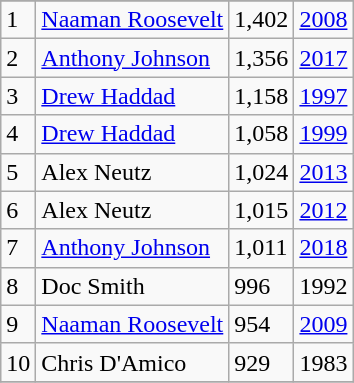<table class="wikitable">
<tr>
</tr>
<tr>
<td>1</td>
<td><a href='#'>Naaman Roosevelt</a></td>
<td>1,402</td>
<td><a href='#'>2008</a></td>
</tr>
<tr>
<td>2</td>
<td><a href='#'>Anthony Johnson</a></td>
<td>1,356</td>
<td><a href='#'>2017</a></td>
</tr>
<tr>
<td>3</td>
<td><a href='#'>Drew Haddad</a></td>
<td>1,158</td>
<td><a href='#'>1997</a></td>
</tr>
<tr>
<td>4</td>
<td><a href='#'>Drew Haddad</a></td>
<td>1,058</td>
<td><a href='#'>1999</a></td>
</tr>
<tr>
<td>5</td>
<td>Alex Neutz</td>
<td>1,024</td>
<td><a href='#'>2013</a></td>
</tr>
<tr>
<td>6</td>
<td>Alex Neutz</td>
<td>1,015</td>
<td><a href='#'>2012</a></td>
</tr>
<tr>
<td>7</td>
<td><a href='#'>Anthony Johnson</a></td>
<td>1,011</td>
<td><a href='#'>2018</a></td>
</tr>
<tr>
<td>8</td>
<td>Doc Smith</td>
<td>996</td>
<td>1992</td>
</tr>
<tr>
<td>9</td>
<td><a href='#'>Naaman Roosevelt</a></td>
<td>954</td>
<td><a href='#'>2009</a></td>
</tr>
<tr>
<td>10</td>
<td>Chris D'Amico</td>
<td>929</td>
<td>1983</td>
</tr>
<tr>
</tr>
</table>
